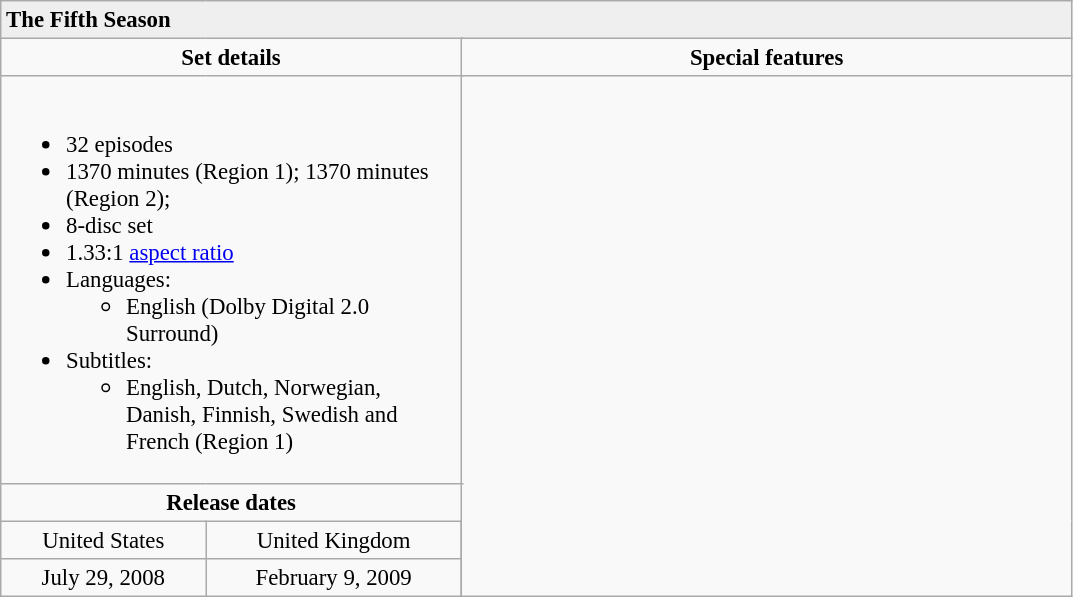<table class="wikitable" style="font-size:95%;">
<tr style="background:#EFEFEF">
<td colspan="8"><strong>The Fifth Season</strong></td>
</tr>
<tr>
<td align="center" width="300" colspan="3"><strong>Set details</strong> </td>
<td width="400" align="center"><strong>Special features</strong> </td>
</tr>
<tr valign="top">
<td colspan="3" align="left" width="300"><br><ul><li>32 episodes</li><li>1370 minutes (Region 1); 1370 minutes (Region 2);</li><li>8-disc set</li><li>1.33:1 <a href='#'>aspect ratio</a></li><li>Languages:<ul><li>English (Dolby Digital 2.0 Surround)</li></ul></li><li>Subtitles:<ul><li>English, Dutch, Norwegian, Danish, Finnish, Swedish and French (Region 1)</li></ul></li></ul></td>
<td rowspan="4" align="left" width="400"></td>
</tr>
<tr>
<td colspan="3" align="center"><strong>Release dates</strong></td>
</tr>
<tr>
<td align="center">United States</td>
<td align="center">United Kingdom</td>
</tr>
<tr>
<td align="center">July 29, 2008 </td>
<td align="center">February 9, 2009 </td>
</tr>
</table>
